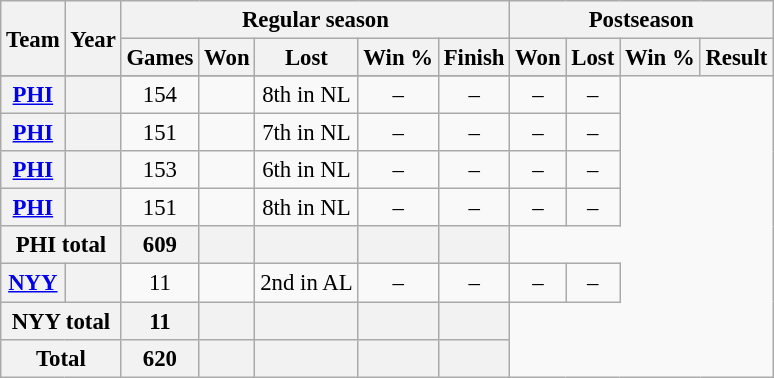<table class="wikitable" style="font-size: 95%; text-align:center;">
<tr>
<th rowspan="2">Team</th>
<th rowspan="2">Year</th>
<th colspan="5">Regular season</th>
<th colspan="4">Postseason</th>
</tr>
<tr>
<th>Games</th>
<th>Won</th>
<th>Lost</th>
<th>Win %</th>
<th>Finish</th>
<th>Won</th>
<th>Lost</th>
<th>Win %</th>
<th>Result</th>
</tr>
<tr>
</tr>
<tr>
<th><a href='#'>PHI</a></th>
<th></th>
<td>154</td>
<td></td>
<td>8th in NL</td>
<td>–</td>
<td>–</td>
<td>–</td>
<td>–</td>
</tr>
<tr>
<th><a href='#'>PHI</a></th>
<th></th>
<td>151</td>
<td></td>
<td>7th in NL</td>
<td>–</td>
<td>–</td>
<td>–</td>
<td>–</td>
</tr>
<tr>
<th><a href='#'>PHI</a></th>
<th></th>
<td>153</td>
<td></td>
<td>6th in NL</td>
<td>–</td>
<td>–</td>
<td>–</td>
<td>–</td>
</tr>
<tr>
<th><a href='#'>PHI</a></th>
<th></th>
<td>151</td>
<td></td>
<td>8th in NL</td>
<td>–</td>
<td>–</td>
<td>–</td>
<td>–</td>
</tr>
<tr>
<th colspan="2">PHI total</th>
<th>609</th>
<th></th>
<th></th>
<th></th>
<th></th>
</tr>
<tr>
<th><a href='#'>NYY</a></th>
<th></th>
<td>11</td>
<td></td>
<td>2nd in AL</td>
<td>–</td>
<td>–</td>
<td>–</td>
<td>–</td>
</tr>
<tr>
<th colspan="2">NYY total</th>
<th>11</th>
<th></th>
<th></th>
<th></th>
<th></th>
</tr>
<tr>
<th colspan="2">Total</th>
<th>620</th>
<th></th>
<th></th>
<th></th>
<th></th>
</tr>
</table>
